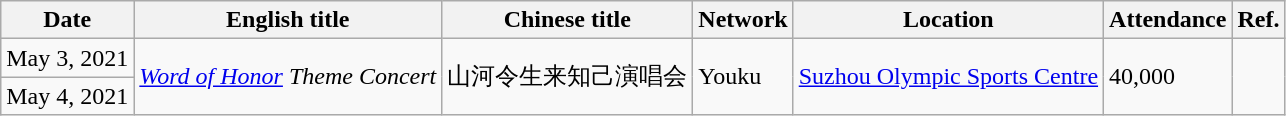<table class="wikitable sortable">
<tr>
<th>Date</th>
<th>English title</th>
<th>Chinese title</th>
<th>Network</th>
<th>Location</th>
<th>Attendance</th>
<th>Ref.</th>
</tr>
<tr>
<td>May 3, 2021</td>
<td rowspan="2"><em><a href='#'>Word of Honor</a> Theme Concert</em></td>
<td rowspan="2">山河令生来知己演唱会</td>
<td rowspan="2">Youku</td>
<td rowspan="2"><a href='#'>Suzhou Olympic Sports Centre</a></td>
<td rowspan="2">40,000</td>
<td rowspan="2"></td>
</tr>
<tr>
<td>May 4, 2021</td>
</tr>
</table>
